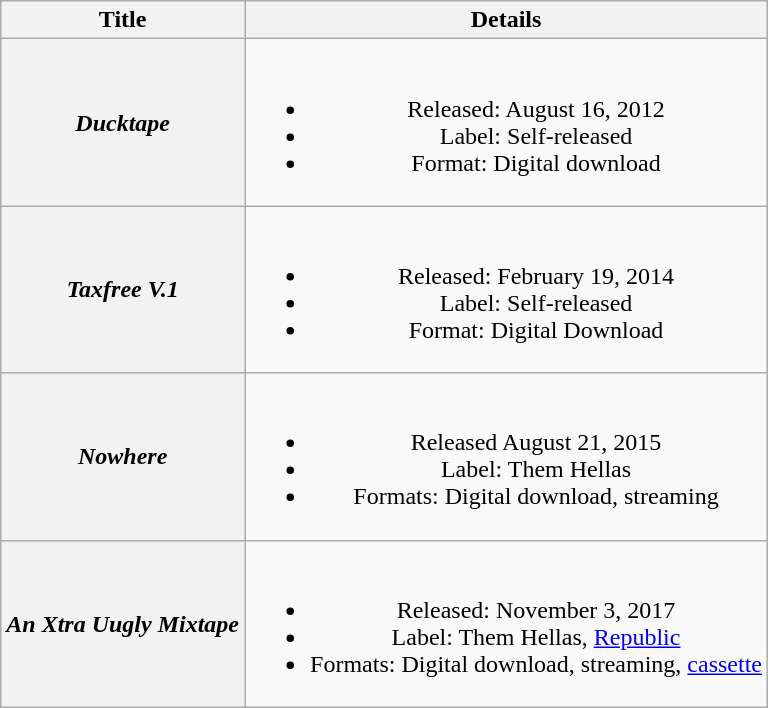<table class="wikitable plainrowheaders" style="text-align:center;">
<tr>
<th>Title</th>
<th>Details</th>
</tr>
<tr>
<th scope="row"><em>Ducktape</em></th>
<td><br><ul><li>Released: August 16, 2012</li><li>Label: Self-released</li><li>Format: Digital download</li></ul></td>
</tr>
<tr>
<th scope="row"><em>Taxfree V.1</em></th>
<td><br><ul><li>Released: February 19, 2014</li><li>Label: Self-released</li><li>Format: Digital Download</li></ul></td>
</tr>
<tr>
<th scope="row"><em>Nowhere</em><br></th>
<td><br><ul><li>Released August 21, 2015</li><li>Label: Them Hellas</li><li>Formats: Digital download, streaming</li></ul></td>
</tr>
<tr>
<th scope="row"><em>An Xtra Uugly Mixtape</em></th>
<td><br><ul><li>Released: November 3, 2017</li><li>Label: Them Hellas, <a href='#'>Republic</a></li><li>Formats: Digital download, streaming, <a href='#'>cassette</a></li></ul></td>
</tr>
</table>
